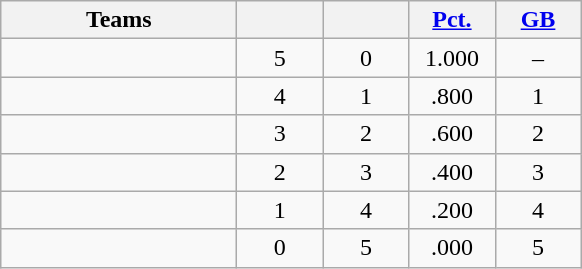<table class="wikitable" style="text-align:center;">
<tr>
<th width=150px>Teams</th>
<th width=50px></th>
<th width=50px></th>
<th width=50px><a href='#'>Pct.</a></th>
<th width=50px><a href='#'>GB</a></th>
</tr>
<tr>
<td align=left></td>
<td>5</td>
<td>0</td>
<td>1.000</td>
<td>–</td>
</tr>
<tr>
<td align=left></td>
<td>4</td>
<td>1</td>
<td>.800</td>
<td>1</td>
</tr>
<tr>
<td align=left></td>
<td>3</td>
<td>2</td>
<td>.600</td>
<td>2</td>
</tr>
<tr>
<td align=left></td>
<td>2</td>
<td>3</td>
<td>.400</td>
<td>3</td>
</tr>
<tr>
<td align=left></td>
<td>1</td>
<td>4</td>
<td>.200</td>
<td>4</td>
</tr>
<tr>
<td align=left></td>
<td>0</td>
<td>5</td>
<td>.000</td>
<td>5</td>
</tr>
</table>
